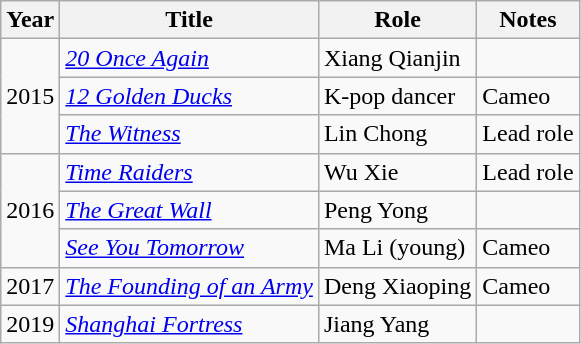<table class="wikitable">
<tr>
<th width=10>Year</th>
<th>Title</th>
<th>Role</th>
<th>Notes</th>
</tr>
<tr>
<td rowspan="3">2015</td>
<td><em><a href='#'>20 Once Again</a></em></td>
<td>Xiang Qianjin</td>
<td></td>
</tr>
<tr>
<td><em><a href='#'>12 Golden Ducks</a></em></td>
<td>K-pop dancer</td>
<td>Cameo</td>
</tr>
<tr>
<td><em><a href='#'>The Witness</a></em></td>
<td>Lin Chong</td>
<td>Lead role</td>
</tr>
<tr>
<td rowspan="3">2016</td>
<td><em><a href='#'>Time Raiders</a></em></td>
<td>Wu Xie</td>
<td>Lead role</td>
</tr>
<tr>
<td><em><a href='#'>The Great Wall</a></em></td>
<td>Peng Yong</td>
<td></td>
</tr>
<tr>
<td><em><a href='#'>See You Tomorrow</a></em></td>
<td>Ma Li (young)</td>
<td>Cameo</td>
</tr>
<tr>
<td>2017</td>
<td><em><a href='#'>The Founding of an Army</a></em></td>
<td>Deng Xiaoping</td>
<td>Cameo</td>
</tr>
<tr>
<td>2019</td>
<td><em><a href='#'>Shanghai Fortress</a></em></td>
<td>Jiang Yang</td>
<td></td>
</tr>
</table>
